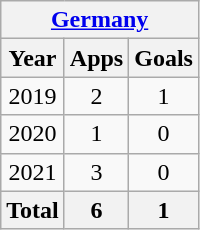<table class="wikitable" style="text-align:center">
<tr>
<th colspan=3><a href='#'>Germany</a></th>
</tr>
<tr>
<th>Year</th>
<th>Apps</th>
<th>Goals</th>
</tr>
<tr>
<td>2019</td>
<td>2</td>
<td>1</td>
</tr>
<tr>
<td>2020</td>
<td>1</td>
<td>0</td>
</tr>
<tr>
<td>2021</td>
<td>3</td>
<td>0</td>
</tr>
<tr>
<th>Total</th>
<th>6</th>
<th>1</th>
</tr>
</table>
